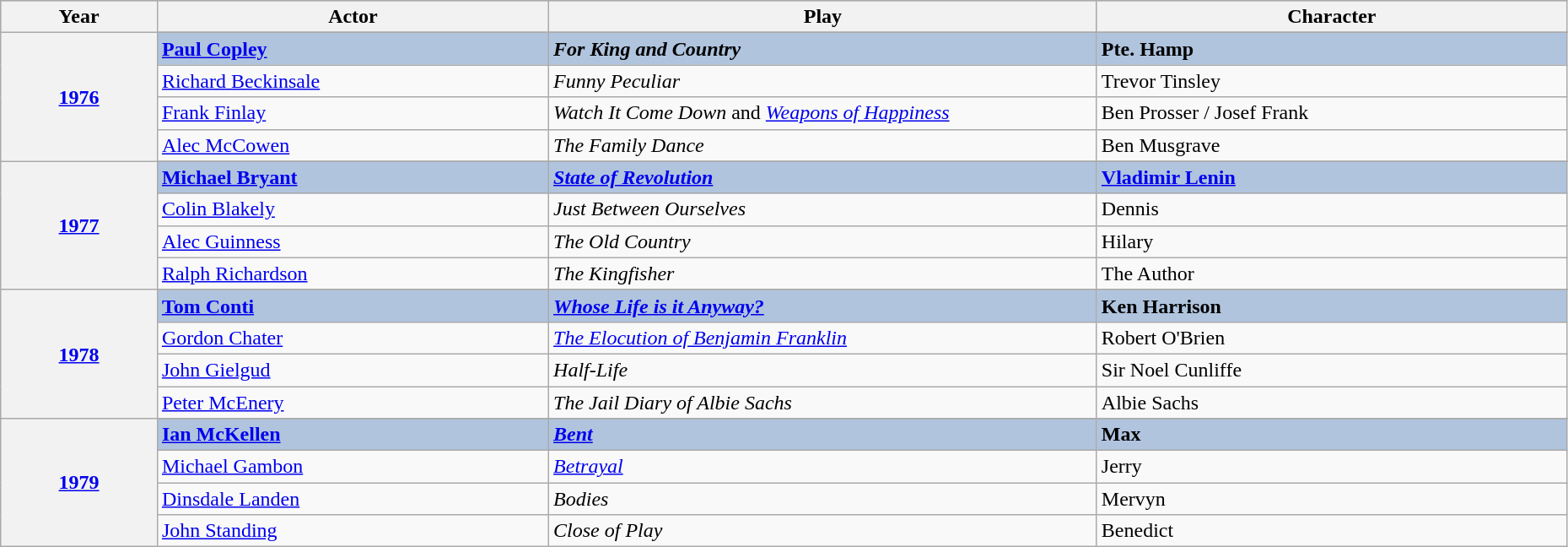<table class="wikitable" style="width:98%;">
<tr style="background:#bebebe;">
<th style="width:10%;">Year</th>
<th style="width:25%;">Actor</th>
<th style="width:35%;">Play</th>
<th style="width:30%;">Character</th>
</tr>
<tr>
<th rowspan="5" align="center"><a href='#'>1976</a></th>
</tr>
<tr style="background:#B0C4DE">
<td><strong><a href='#'>Paul Copley</a></strong></td>
<td><strong><em>For King and Country</em></strong></td>
<td><strong>Pte. Hamp</strong></td>
</tr>
<tr>
<td><a href='#'>Richard Beckinsale</a></td>
<td><em>Funny Peculiar</em></td>
<td>Trevor Tinsley</td>
</tr>
<tr>
<td><a href='#'>Frank Finlay</a></td>
<td><em>Watch It Come Down</em> and <em><a href='#'>Weapons of Happiness</a></em></td>
<td>Ben Prosser / Josef Frank</td>
</tr>
<tr>
<td><a href='#'>Alec McCowen</a></td>
<td><em>The Family Dance</em></td>
<td>Ben Musgrave</td>
</tr>
<tr>
<th rowspan="5" align="center"><a href='#'>1977</a></th>
</tr>
<tr style="background:#B0C4DE">
<td><strong><a href='#'>Michael Bryant</a></strong></td>
<td><strong><em><a href='#'>State of Revolution</a></em></strong></td>
<td><strong><a href='#'>Vladimir Lenin</a></strong></td>
</tr>
<tr>
<td><a href='#'>Colin Blakely</a></td>
<td><em>Just Between Ourselves</em></td>
<td>Dennis</td>
</tr>
<tr>
<td><a href='#'>Alec Guinness</a></td>
<td><em>The Old Country</em></td>
<td>Hilary</td>
</tr>
<tr>
<td><a href='#'>Ralph Richardson</a></td>
<td><em>The Kingfisher</em></td>
<td>The Author</td>
</tr>
<tr>
<th rowspan="5" align="center"><a href='#'>1978</a></th>
</tr>
<tr style="background:#B0C4DE">
<td><strong><a href='#'>Tom Conti</a></strong></td>
<td><strong><em><a href='#'>Whose Life is it Anyway?</a></em></strong></td>
<td><strong>Ken Harrison</strong></td>
</tr>
<tr>
<td><a href='#'>Gordon Chater</a></td>
<td><em><a href='#'>The Elocution of Benjamin Franklin</a></em></td>
<td>Robert O'Brien</td>
</tr>
<tr>
<td><a href='#'>John Gielgud</a></td>
<td><em>Half-Life</em></td>
<td>Sir Noel Cunliffe</td>
</tr>
<tr>
<td><a href='#'>Peter McEnery</a></td>
<td><em>The Jail Diary of Albie Sachs</em></td>
<td>Albie Sachs</td>
</tr>
<tr>
<th rowspan="5" align="center"><a href='#'>1979</a></th>
</tr>
<tr style="background:#B0C4DE">
<td><strong><a href='#'>Ian McKellen</a></strong></td>
<td><strong><em><a href='#'>Bent</a></em></strong></td>
<td><strong>Max</strong></td>
</tr>
<tr>
<td><a href='#'>Michael Gambon</a></td>
<td><em><a href='#'>Betrayal</a></em></td>
<td>Jerry</td>
</tr>
<tr>
<td><a href='#'>Dinsdale Landen</a></td>
<td><em>Bodies</em></td>
<td>Mervyn</td>
</tr>
<tr>
<td><a href='#'>John Standing</a></td>
<td><em>Close of Play</em></td>
<td>Benedict</td>
</tr>
</table>
